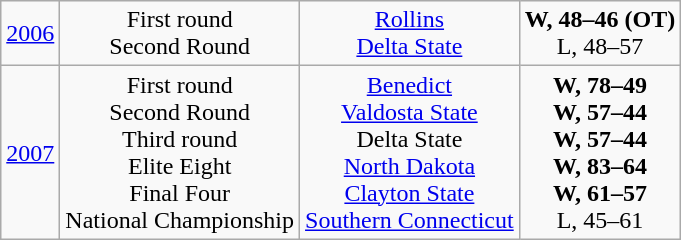<table class="wikitable">
<tr align="center">
<td><a href='#'>2006</a></td>
<td>First round<br>Second Round</td>
<td><a href='#'>Rollins</a><br><a href='#'>Delta State</a></td>
<td><strong>W, 48–46 (OT)</strong><br>L, 48–57</td>
</tr>
<tr align="center">
<td><a href='#'>2007</a></td>
<td>First round<br>Second Round<br>Third round<br>Elite Eight<br>Final Four<br>National Championship</td>
<td><a href='#'>Benedict</a><br><a href='#'>Valdosta State</a><br>Delta State<br><a href='#'>North Dakota</a><br><a href='#'>Clayton State</a><br><a href='#'>Southern Connecticut</a></td>
<td><strong>W, 78–49</strong><br><strong>W, 57–44</strong><br><strong>W, 57–44</strong><br><strong>W, 83–64</strong><br><strong>W, 61–57</strong><br>L, 45–61</td>
</tr>
</table>
